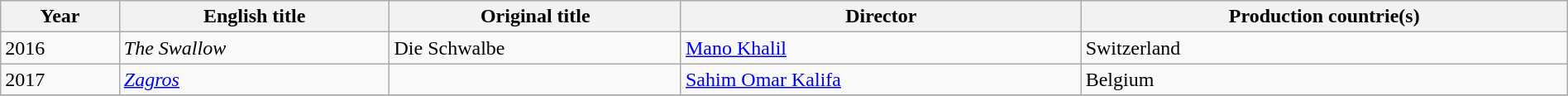<table class="sortable wikitable" style="width:100%; margin-bottom:4px" cellpadding="5">
<tr>
<th scope="col">Year</th>
<th scope="col">English title</th>
<th scope="col">Original title</th>
<th scope="col">Director</th>
<th scope="col">Production countrie(s)</th>
</tr>
<tr>
<td>2016</td>
<td><em>The Swallow</em></td>
<td>Die Schwalbe</td>
<td><a href='#'>Mano Khalil</a></td>
<td>Switzerland</td>
</tr>
<tr>
<td>2017</td>
<td><em><a href='#'>Zagros</a></em></td>
<td></td>
<td><a href='#'>Sahim Omar Kalifa</a></td>
<td>Belgium</td>
</tr>
<tr>
</tr>
</table>
